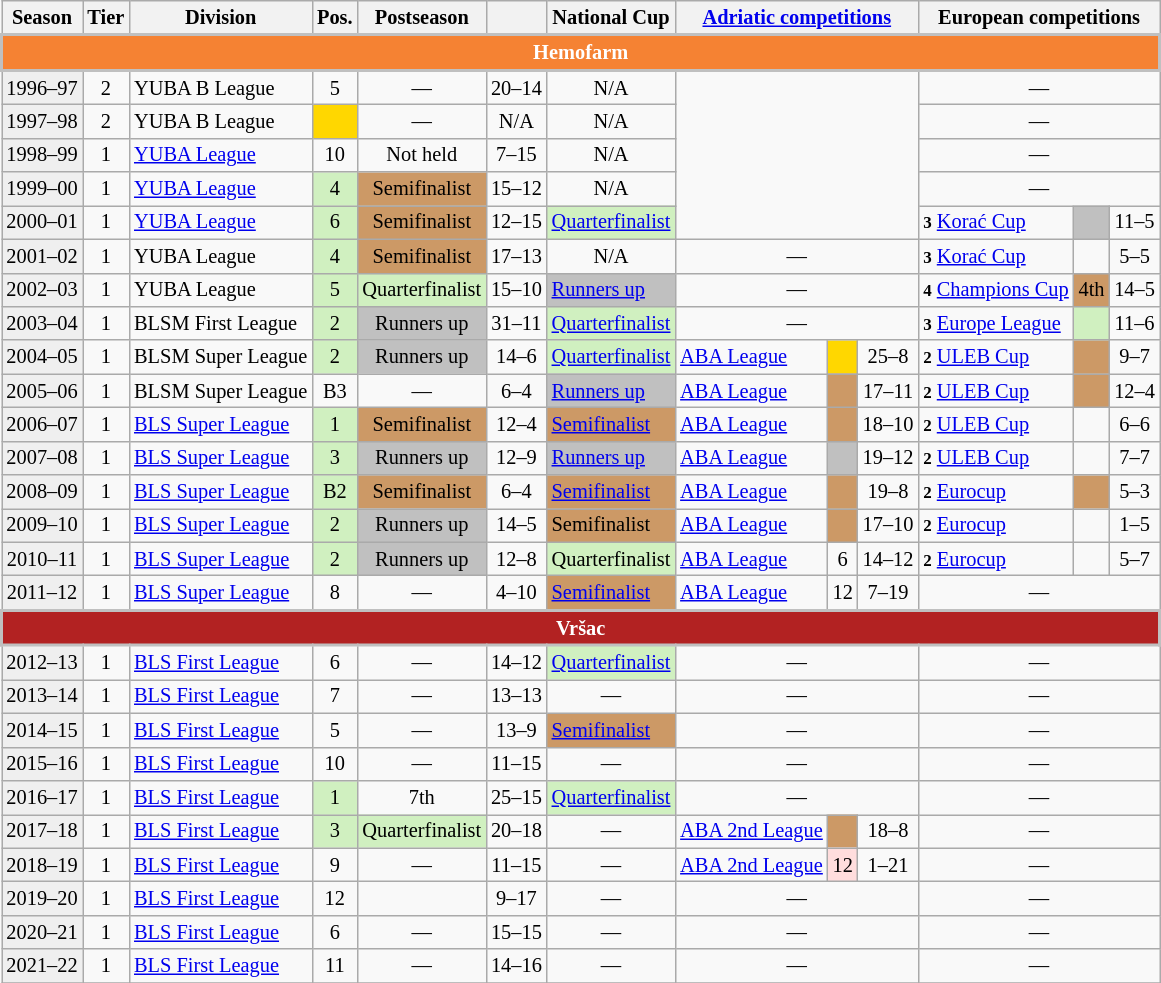<table class="wikitable" style="font-size:85%; text-align:center">
<tr>
<th>Season</th>
<th>Tier</th>
<th>Division</th>
<th>Pos.</th>
<th>Postseason</th>
<th></th>
<th>National Cup</th>
<th colspan=3><a href='#'>Adriatic competitions</a></th>
<th colspan=3>European competitions</th>
</tr>
<tr>
<td colspan="13" class="unsortable" align="center" style="border:2px solid silver; background-color:#F58233;color:#FFFFFF;"><strong>Hemofarm</strong></td>
</tr>
<tr>
<td bgcolor=#efefef>1996–97</td>
<td>2</td>
<td align=left>YUBA B League</td>
<td>5</td>
<td>—</td>
<td>20–14</td>
<td>N/A</td>
<td colspan=3 rowspan=5></td>
<td colspan=3>—</td>
</tr>
<tr>
<td bgcolor=#efefef>1997–98</td>
<td>2</td>
<td align=left>YUBA B League</td>
<td bgcolor=gold></td>
<td>—</td>
<td>N/A</td>
<td>N/A</td>
<td colspan=3>—</td>
</tr>
<tr>
<td bgcolor=#efefef>1998–99</td>
<td>1</td>
<td align=left><a href='#'>YUBA League</a></td>
<td>10</td>
<td>Not held</td>
<td>7–15</td>
<td>N/A</td>
<td colspan=3>—</td>
</tr>
<tr>
<td bgcolor=#efefef>1999–00</td>
<td>1</td>
<td align=left><a href='#'>YUBA League</a></td>
<td bgcolor=#D0F0C0>4</td>
<td bgcolor=#cc9966>Semifinalist</td>
<td>15–12</td>
<td>N/A</td>
<td colspan=3>—</td>
</tr>
<tr>
<td bgcolor=#efefef>2000–01</td>
<td>1</td>
<td align=left><a href='#'>YUBA League</a></td>
<td bgcolor=#D0F0C0>6</td>
<td bgcolor=#cc9966>Semifinalist</td>
<td>12–15</td>
<td align=left bgcolor=#D0F0C0><a href='#'>Quarterfinalist</a></td>
<td align=left><small><strong>3</strong></small> <a href='#'>Korać Cup</a></td>
<td bgcolor=silver></td>
<td>11–5</td>
</tr>
<tr>
<td bgcolor=#efefef>2001–02</td>
<td>1</td>
<td align=left>YUBA League</td>
<td bgcolor=#D0F0C0>4</td>
<td bgcolor=#cc9966>Semifinalist</td>
<td>17–13</td>
<td>N/A</td>
<td colspan=3>—</td>
<td align=left><small><strong>3</strong></small> <a href='#'>Korać Cup</a></td>
<td></td>
<td>5–5</td>
</tr>
<tr>
<td bgcolor=#efefef>2002–03</td>
<td>1</td>
<td align=left>YUBA League</td>
<td bgcolor=#D0F0C0>5</td>
<td bgcolor=#D0F0C0>Quarterfinalist</td>
<td>15–10</td>
<td align=left bgcolor=silver><a href='#'>Runners up</a></td>
<td colspan=3>—</td>
<td align=left><small><strong>4</strong></small> <a href='#'>Champions Cup</a></td>
<td bgcolor=cc9966>4th</td>
<td>14–5</td>
</tr>
<tr>
<td bgcolor=#efefef>2003–04</td>
<td>1</td>
<td align=left>BLSM First League</td>
<td bgcolor=#D0F0C0>2</td>
<td bgcolor=silver>Runners up</td>
<td>31–11</td>
<td align=left bgcolor=#D0F0C0><a href='#'>Quarterfinalist</a></td>
<td colspan=3>—</td>
<td align=left><small><strong>3</strong></small> <a href='#'>Europe League</a></td>
<td bgcolor=#D0F0C0></td>
<td>11–6</td>
</tr>
<tr>
<td bgcolor=#efefef>2004–05</td>
<td>1</td>
<td align=left>BLSM Super League</td>
<td bgcolor=#D0F0C0>2</td>
<td bgcolor=silver>Runners up</td>
<td>14–6</td>
<td align=left bgcolor=#D0F0C0><a href='#'>Quarterfinalist</a></td>
<td align=left><a href='#'>ABA League</a></td>
<td bgcolor=gold></td>
<td>25–8</td>
<td align=left><small><strong>2</strong></small> <a href='#'>ULEB Cup</a></td>
<td bgcolor=cc9966></td>
<td>9–7</td>
</tr>
<tr>
<td bgcolor=#efefef>2005–06</td>
<td>1</td>
<td align=left>BLSM Super League</td>
<td>B3</td>
<td>—</td>
<td>6–4</td>
<td align=left bgcolor=silver><a href='#'>Runners up</a></td>
<td align=left><a href='#'>ABA League</a></td>
<td bgcolor=cc9966></td>
<td>17–11</td>
<td align=left><small><strong>2</strong></small> <a href='#'>ULEB Cup</a></td>
<td bgcolor=cc9966></td>
<td>12–4</td>
</tr>
<tr>
<td bgcolor=#efefef>2006–07</td>
<td>1</td>
<td align=left><a href='#'>BLS Super League</a></td>
<td bgcolor=#D0F0C0>1</td>
<td bgcolor=#cc9966>Semifinalist</td>
<td>12–4</td>
<td align=left bgcolor=#cc9966><a href='#'>Semifinalist</a></td>
<td align=left><a href='#'>ABA League</a></td>
<td bgcolor=cc9966></td>
<td>18–10</td>
<td align=left><small><strong>2</strong></small> <a href='#'>ULEB Cup</a></td>
<td></td>
<td>6–6</td>
</tr>
<tr>
<td bgcolor=#efefef>2007–08</td>
<td>1</td>
<td align=left><a href='#'>BLS Super League</a></td>
<td bgcolor=#D0F0C0>3</td>
<td bgcolor=silver>Runners up</td>
<td>12–9</td>
<td align=left bgcolor=silver><a href='#'>Runners up</a></td>
<td align=left><a href='#'>ABA League</a></td>
<td bgcolor=silver></td>
<td>19–12</td>
<td align=left><small><strong>2</strong></small> <a href='#'>ULEB Cup</a></td>
<td></td>
<td>7–7</td>
</tr>
<tr>
<td bgcolor=#efefef>2008–09</td>
<td>1</td>
<td align=left><a href='#'>BLS Super League</a></td>
<td bgcolor=#D0F0C0>B2</td>
<td bgcolor=#cc9966>Semifinalist</td>
<td>6–4</td>
<td align=left bgcolor=#cc9966><a href='#'>Semifinalist</a></td>
<td align=left><a href='#'>ABA League</a></td>
<td bgcolor=cc9966></td>
<td>19–8</td>
<td align=left><small><strong>2</strong></small> <a href='#'>Eurocup</a></td>
<td bgcolor=cc9966></td>
<td>5–3</td>
</tr>
<tr>
<td bgcolor=#efefef>2009–10</td>
<td>1</td>
<td align=left><a href='#'>BLS Super League</a></td>
<td bgcolor=#D0F0C0>2</td>
<td bgcolor=silver>Runners up</td>
<td>14–5</td>
<td align=left bgcolor=#cc9966>Semifinalist</td>
<td align=left><a href='#'>ABA League</a></td>
<td bgcolor=cc9966></td>
<td>17–10</td>
<td align=left><small><strong>2</strong></small> <a href='#'>Eurocup</a></td>
<td></td>
<td>1–5</td>
</tr>
<tr>
<td bgcolor=#efefef>2010–11</td>
<td>1</td>
<td align=left><a href='#'>BLS Super League</a></td>
<td bgcolor=#D0F0C0>2</td>
<td bgcolor=silver>Runners up</td>
<td>12–8</td>
<td align=left bgcolor=#D0F0C0>Quarterfinalist</td>
<td align=left><a href='#'>ABA League</a></td>
<td>6</td>
<td>14–12</td>
<td align=left><small><strong>2</strong></small> <a href='#'>Eurocup</a></td>
<td></td>
<td>5–7</td>
</tr>
<tr>
<td bgcolor=#efefef>2011–12</td>
<td>1</td>
<td align=left><a href='#'>BLS Super League</a></td>
<td>8</td>
<td>—</td>
<td>4–10</td>
<td align=left bgcolor=#cc9966><a href='#'>Semifinalist</a></td>
<td align=left><a href='#'>ABA League</a></td>
<td>12</td>
<td>7–19</td>
<td colspan=3>—</td>
</tr>
<tr>
<td colspan="13" class="unsortable" align="center" style="border:2px solid silver; background-color:#B22222;color:#FFFFFF;"><strong>Vršac</strong></td>
</tr>
<tr>
<td bgcolor=#efefef>2012–13</td>
<td>1</td>
<td align=left><a href='#'>BLS First League</a></td>
<td>6</td>
<td>—</td>
<td>14–12</td>
<td align=left bgcolor=#D0F0C0><a href='#'>Quarterfinalist</a></td>
<td colspan=3>—</td>
<td colspan=3>—</td>
</tr>
<tr>
<td bgcolor=#efefef>2013–14</td>
<td>1</td>
<td align=left><a href='#'>BLS First League</a></td>
<td>7</td>
<td>—</td>
<td>13–13</td>
<td>—</td>
<td colspan=3>—</td>
<td colspan=3>—</td>
</tr>
<tr>
<td bgcolor=#efefef>2014–15</td>
<td>1</td>
<td align=left><a href='#'>BLS First League</a></td>
<td>5</td>
<td>—</td>
<td>13–9</td>
<td align=left bgcolor=#cc9966><a href='#'>Semifinalist</a></td>
<td colspan=3>—</td>
<td colspan=3>—</td>
</tr>
<tr>
<td bgcolor=#efefef>2015–16</td>
<td>1</td>
<td align=left><a href='#'>BLS First League</a></td>
<td>10</td>
<td>—</td>
<td>11–15</td>
<td>—</td>
<td colspan=3>—</td>
<td colspan=3>—</td>
</tr>
<tr>
<td bgcolor=#efefef>2016–17</td>
<td>1</td>
<td align=left><a href='#'>BLS First League</a></td>
<td align=center bgcolor=#D0F0C0>1</td>
<td> 7th</td>
<td>25–15</td>
<td align=left bgcolor=#D0F0C0><a href='#'>Quarterfinalist</a></td>
<td colspan=3>—</td>
<td colspan=3>—</td>
</tr>
<tr>
<td bgcolor=#efefef>2017–18</td>
<td>1</td>
<td align=left><a href='#'>BLS First League</a></td>
<td align=center bgcolor=#D0F0C0>3</td>
<td align=center bgcolor=#D0F0C0>Quarterfinalist</td>
<td>20–18</td>
<td>—</td>
<td><a href='#'>ABA 2nd League</a></td>
<td bgcolor=cc9966></td>
<td>18–8</td>
<td colspan=3>—</td>
</tr>
<tr>
<td bgcolor=#efefef>2018–19</td>
<td>1</td>
<td align=left><a href='#'>BLS First League</a></td>
<td>9</td>
<td>—</td>
<td>11–15</td>
<td>—</td>
<td><a href='#'>ABA 2nd League</a></td>
<td bgcolor=#ffdddd>12</td>
<td>1–21</td>
<td colspan=3>—</td>
</tr>
<tr>
<td bgcolor=#efefef>2019–20</td>
<td>1</td>
<td align=left><a href='#'>BLS First League</a></td>
<td>12</td>
<td></td>
<td>9–17</td>
<td>—</td>
<td colspan=3>—</td>
<td colspan=3>—</td>
</tr>
<tr>
<td bgcolor=#efefef>2020–21</td>
<td>1</td>
<td align=left><a href='#'>BLS First League</a></td>
<td>6</td>
<td>—</td>
<td>15–15</td>
<td>—</td>
<td colspan=3>—</td>
<td colspan=3>—</td>
</tr>
<tr>
<td bgcolor=#efefef>2021–22</td>
<td>1</td>
<td align=left><a href='#'>BLS First League</a></td>
<td>11</td>
<td>—</td>
<td>14–16</td>
<td>—</td>
<td colspan=3>—</td>
<td colspan=3>—</td>
</tr>
<tr>
</tr>
</table>
